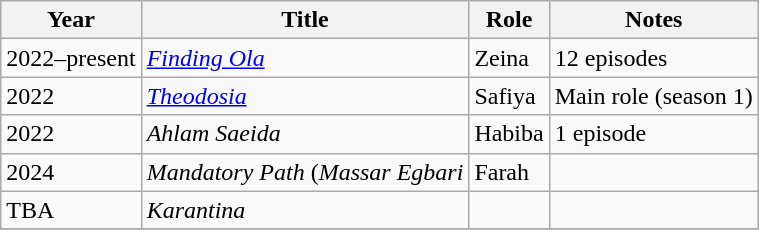<table class="wikitable sortable">
<tr>
<th>Year</th>
<th>Title</th>
<th>Role</th>
<th class="unsortable">Notes</th>
</tr>
<tr>
<td>2022–present</td>
<td><em><a href='#'>Finding Ola</a></em></td>
<td>Zeina</td>
<td>12 episodes</td>
</tr>
<tr>
<td>2022</td>
<td><em><a href='#'>Theodosia</a></em></td>
<td>Safiya</td>
<td>Main role (season 1)</td>
</tr>
<tr>
<td>2022</td>
<td><em>Ahlam Saeida</em></td>
<td>Habiba</td>
<td>1 episode</td>
</tr>
<tr>
<td>2024</td>
<td><em>Mandatory Path</em> (<em>Massar Egbari</em></td>
<td>Farah</td>
<td></td>
</tr>
<tr>
<td>TBA</td>
<td><em>Karantina</em></td>
<td></td>
<td></td>
</tr>
<tr>
</tr>
</table>
